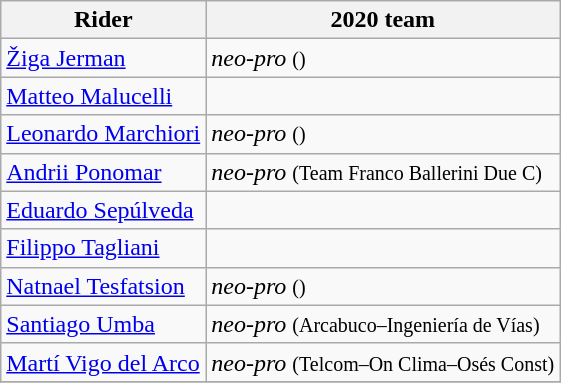<table class="wikitable">
<tr>
<th>Rider</th>
<th>2020 team</th>
</tr>
<tr>
<td><a href='#'>Žiga Jerman</a></td>
<td><em>neo-pro</em> <small>()</small></td>
</tr>
<tr>
<td><a href='#'>Matteo Malucelli</a></td>
<td></td>
</tr>
<tr>
<td><a href='#'>Leonardo Marchiori</a></td>
<td><em>neo-pro</em> <small>()</small></td>
</tr>
<tr>
<td><a href='#'>Andrii Ponomar</a></td>
<td><em>neo-pro</em> <small>(Team Franco Ballerini Due C)</small></td>
</tr>
<tr>
<td><a href='#'>Eduardo Sepúlveda</a></td>
<td></td>
</tr>
<tr>
<td><a href='#'>Filippo Tagliani</a></td>
<td></td>
</tr>
<tr>
<td><a href='#'>Natnael Tesfatsion</a></td>
<td><em>neo-pro</em> <small>()</small></td>
</tr>
<tr>
<td><a href='#'>Santiago Umba</a></td>
<td><em>neo-pro</em> <small>(Arcabuco–Ingeniería de Vías)</small></td>
</tr>
<tr>
<td><a href='#'>Martí Vigo del Arco</a></td>
<td><em>neo-pro</em> <small>(Telcom–On Clima–Osés Const)</small></td>
</tr>
<tr>
</tr>
</table>
